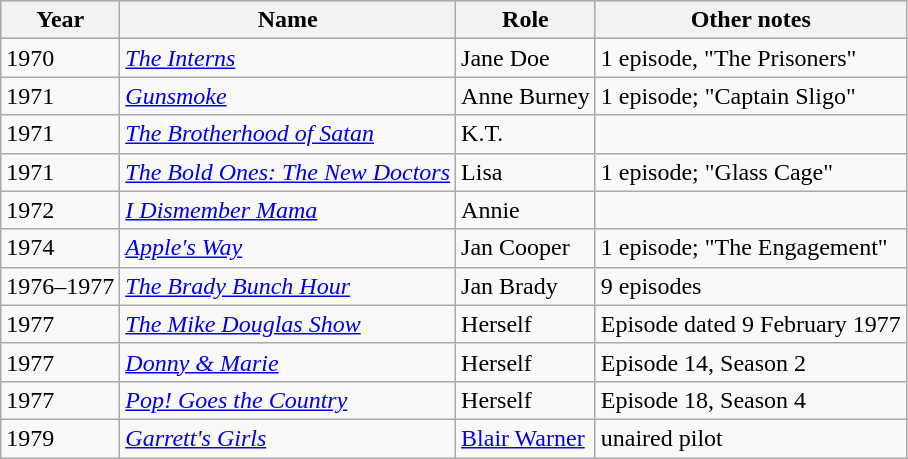<table class="wikitable">
<tr style="background:#b0c4de; text-align:center;">
<th>Year</th>
<th>Name</th>
<th>Role</th>
<th>Other notes</th>
</tr>
<tr>
<td>1970</td>
<td><em><a href='#'>The Interns</a></em></td>
<td>Jane Doe</td>
<td>1 episode, "The Prisoners"</td>
</tr>
<tr>
<td>1971</td>
<td><em><a href='#'>Gunsmoke</a></em></td>
<td>Anne Burney</td>
<td>1 episode; "Captain Sligo"</td>
</tr>
<tr>
<td>1971</td>
<td><em><a href='#'>The Brotherhood of Satan</a></em></td>
<td>K.T.</td>
<td></td>
</tr>
<tr>
<td>1971</td>
<td><em><a href='#'>The Bold Ones: The New Doctors</a></em></td>
<td>Lisa</td>
<td>1 episode; "Glass Cage"</td>
</tr>
<tr>
<td>1972</td>
<td><em><a href='#'>I Dismember Mama</a></em></td>
<td>Annie</td>
<td></td>
</tr>
<tr>
<td>1974</td>
<td><em><a href='#'>Apple's Way</a></em></td>
<td>Jan Cooper</td>
<td>1 episode; "The Engagement"</td>
</tr>
<tr>
<td>1976–1977</td>
<td><em><a href='#'>The Brady Bunch Hour</a></em></td>
<td>Jan Brady</td>
<td>9 episodes</td>
</tr>
<tr>
<td>1977</td>
<td><em><a href='#'>The Mike Douglas Show</a></em></td>
<td>Herself</td>
<td>Episode dated 9 February 1977</td>
</tr>
<tr>
<td>1977</td>
<td><em><a href='#'>Donny & Marie</a></em></td>
<td>Herself</td>
<td>Episode 14, Season 2</td>
</tr>
<tr>
<td>1977</td>
<td><em><a href='#'>Pop! Goes the Country</a></em></td>
<td>Herself</td>
<td>Episode 18, Season 4</td>
</tr>
<tr>
<td>1979</td>
<td><em><a href='#'>Garrett's Girls</a></em></td>
<td><a href='#'>Blair Warner</a></td>
<td>unaired pilot</td>
</tr>
</table>
